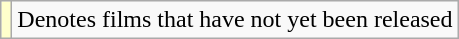<table class="wikitable">
<tr>
<td style="background:#ffc;"></td>
<td>Denotes films that have not yet been released</td>
</tr>
</table>
